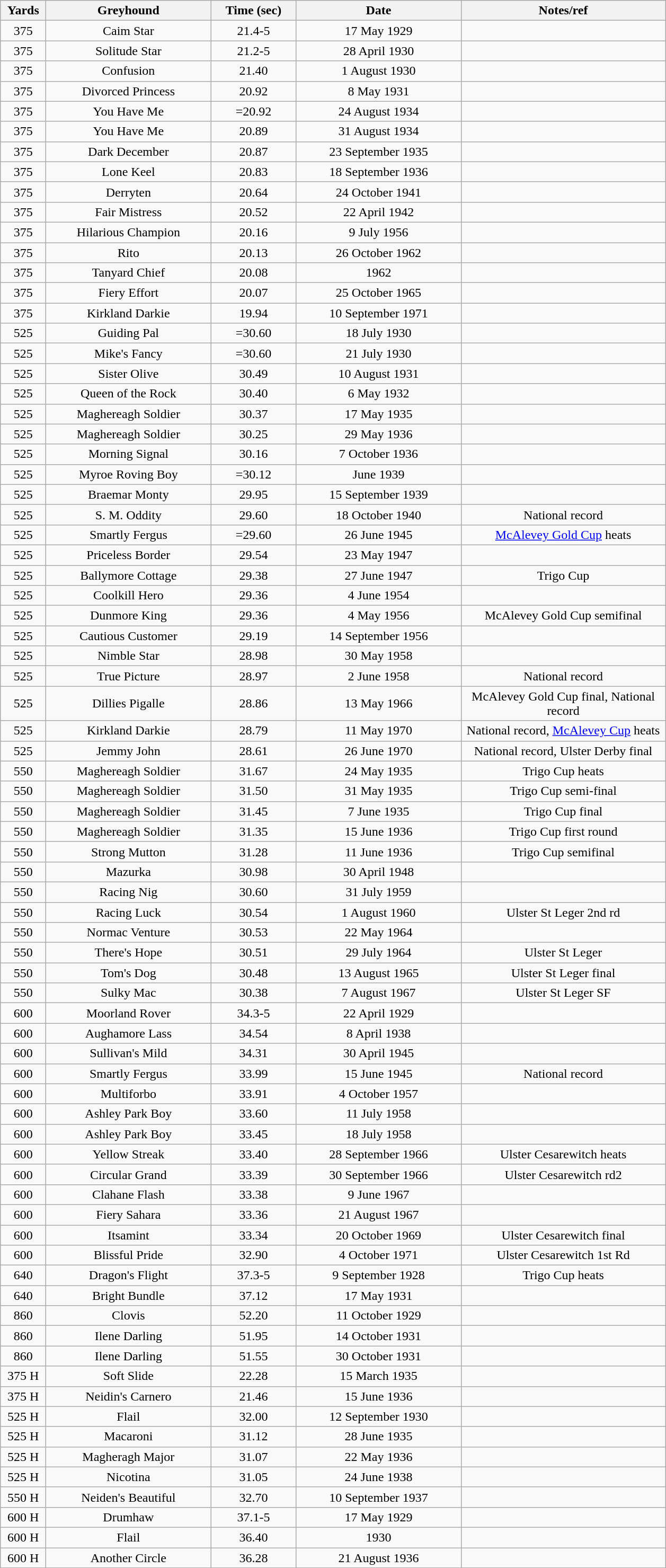<table class="wikitable" style="font-size: 100%">
<tr>
<th width=50>Yards</th>
<th width=200>Greyhound</th>
<th width=100>Time (sec)</th>
<th width=200>Date</th>
<th width=250>Notes/ref</th>
</tr>
<tr align=center>
<td>375</td>
<td>Caim Star</td>
<td>21.4-5</td>
<td>17 May 1929</td>
<td></td>
</tr>
<tr align=center>
<td>375</td>
<td>Solitude Star</td>
<td>21.2-5</td>
<td>28 April 1930</td>
<td></td>
</tr>
<tr align=center>
<td>375</td>
<td>Confusion</td>
<td>21.40</td>
<td>1 August 1930</td>
<td></td>
</tr>
<tr align=center>
<td>375</td>
<td>Divorced Princess</td>
<td>20.92</td>
<td>8 May 1931</td>
<td></td>
</tr>
<tr align=center>
<td>375</td>
<td>You Have Me</td>
<td>=20.92</td>
<td>24 August 1934</td>
<td></td>
</tr>
<tr align=center>
<td>375</td>
<td>You Have Me</td>
<td>20.89</td>
<td>31 August 1934</td>
<td></td>
</tr>
<tr align=center>
<td>375</td>
<td>Dark December</td>
<td>20.87</td>
<td>23 September 1935</td>
<td></td>
</tr>
<tr align=center>
<td>375</td>
<td>Lone Keel</td>
<td>20.83</td>
<td>18 September 1936</td>
<td></td>
</tr>
<tr align=center>
<td>375</td>
<td>Derryten</td>
<td>20.64</td>
<td>24 October 1941</td>
<td></td>
</tr>
<tr align=center>
<td>375</td>
<td>Fair Mistress</td>
<td>20.52</td>
<td>22 April 1942</td>
<td></td>
</tr>
<tr align=center>
<td>375</td>
<td>Hilarious Champion</td>
<td>20.16</td>
<td>9 July 1956</td>
<td></td>
</tr>
<tr align=center>
<td>375</td>
<td>Rito</td>
<td>20.13</td>
<td>26 October 1962</td>
<td></td>
</tr>
<tr align=center>
<td>375</td>
<td>Tanyard Chief</td>
<td>20.08</td>
<td>1962</td>
<td></td>
</tr>
<tr align=center>
<td>375</td>
<td>Fiery Effort</td>
<td>20.07</td>
<td>25 October 1965</td>
<td></td>
</tr>
<tr align=center>
<td>375</td>
<td>Kirkland Darkie</td>
<td>19.94</td>
<td>10 September 1971</td>
<td></td>
</tr>
<tr align=center>
<td>525</td>
<td>Guiding Pal</td>
<td>=30.60</td>
<td>18 July 1930</td>
<td></td>
</tr>
<tr align=center>
<td>525</td>
<td>Mike's Fancy</td>
<td>=30.60</td>
<td>21 July 1930</td>
<td></td>
</tr>
<tr align=center>
<td>525</td>
<td>Sister Olive</td>
<td>30.49</td>
<td>10 August 1931</td>
<td></td>
</tr>
<tr align=center>
<td>525</td>
<td>Queen of the Rock</td>
<td>30.40</td>
<td>6 May 1932</td>
<td></td>
</tr>
<tr align=center>
<td>525</td>
<td>Maghereagh Soldier</td>
<td>30.37</td>
<td>17 May 1935</td>
<td></td>
</tr>
<tr align=center>
<td>525</td>
<td>Maghereagh Soldier</td>
<td>30.25</td>
<td>29 May 1936</td>
<td></td>
</tr>
<tr align=center>
<td>525</td>
<td>Morning Signal</td>
<td>30.16</td>
<td>7 October 1936</td>
<td></td>
</tr>
<tr align=center>
<td>525</td>
<td>Myroe Roving Boy</td>
<td>=30.12</td>
<td>June 1939</td>
<td></td>
</tr>
<tr align=center>
<td>525</td>
<td>Braemar Monty</td>
<td>29.95</td>
<td>15 September 1939</td>
<td></td>
</tr>
<tr align=center>
<td>525</td>
<td>S. M. Oddity</td>
<td>29.60</td>
<td>18 October 1940</td>
<td>National record</td>
</tr>
<tr align=center>
<td>525</td>
<td>Smartly Fergus</td>
<td>=29.60</td>
<td>26 June 1945</td>
<td><a href='#'>McAlevey Gold Cup</a> heats</td>
</tr>
<tr align=center>
<td>525</td>
<td>Priceless Border</td>
<td>29.54</td>
<td>23 May 1947</td>
<td></td>
</tr>
<tr align=center>
<td>525</td>
<td>Ballymore Cottage</td>
<td>29.38</td>
<td>27 June 1947</td>
<td>Trigo Cup</td>
</tr>
<tr align=center>
<td>525</td>
<td>Coolkill Hero</td>
<td>29.36</td>
<td>4 June 1954</td>
<td></td>
</tr>
<tr align=center>
<td>525</td>
<td>Dunmore King</td>
<td>29.36</td>
<td>4 May 1956</td>
<td>McAlevey Gold Cup semifinal</td>
</tr>
<tr align=center>
<td>525</td>
<td>Cautious Customer</td>
<td>29.19</td>
<td>14 September 1956</td>
<td></td>
</tr>
<tr align=center>
<td>525</td>
<td>Nimble Star</td>
<td>28.98</td>
<td>30 May 1958</td>
<td></td>
</tr>
<tr align=center>
<td>525</td>
<td>True Picture</td>
<td>28.97</td>
<td>2 June 1958</td>
<td>National record</td>
</tr>
<tr align=center>
<td>525</td>
<td>Dillies Pigalle</td>
<td>28.86</td>
<td>13 May 1966</td>
<td>McAlevey Gold Cup final, National record</td>
</tr>
<tr align=center>
<td>525</td>
<td>Kirkland Darkie</td>
<td>28.79</td>
<td>11 May 1970</td>
<td>National record, <a href='#'>McAlevey Cup</a> heats</td>
</tr>
<tr align=center>
<td>525</td>
<td>Jemmy John</td>
<td>28.61</td>
<td>26 June 1970</td>
<td>National record, Ulster Derby final</td>
</tr>
<tr align=center>
<td>550</td>
<td>Maghereagh Soldier</td>
<td>31.67</td>
<td>24 May 1935</td>
<td>Trigo Cup heats</td>
</tr>
<tr align=center>
<td>550</td>
<td>Maghereagh Soldier</td>
<td>31.50</td>
<td>31 May 1935</td>
<td>Trigo Cup semi-final</td>
</tr>
<tr align=center>
<td>550</td>
<td>Maghereagh Soldier</td>
<td>31.45</td>
<td>7 June 1935</td>
<td>Trigo Cup final</td>
</tr>
<tr align=center>
<td>550</td>
<td>Maghereagh Soldier</td>
<td>31.35</td>
<td>15 June 1936</td>
<td>Trigo Cup first round</td>
</tr>
<tr align=center>
<td>550</td>
<td>Strong Mutton</td>
<td>31.28</td>
<td>11 June 1936</td>
<td>Trigo Cup semifinal</td>
</tr>
<tr align=center>
<td>550</td>
<td>Mazurka</td>
<td>30.98</td>
<td>30 April 1948</td>
<td></td>
</tr>
<tr align=center>
<td>550</td>
<td>Racing Nig</td>
<td>30.60</td>
<td>31 July 1959</td>
<td></td>
</tr>
<tr align=center>
<td>550</td>
<td>Racing Luck</td>
<td>30.54</td>
<td>1 August 1960</td>
<td>Ulster St Leger 2nd rd</td>
</tr>
<tr align=center>
<td>550</td>
<td>Normac Venture</td>
<td>30.53</td>
<td>22 May 1964</td>
<td></td>
</tr>
<tr align=center>
<td>550</td>
<td>There's Hope</td>
<td>30.51</td>
<td>29 July 1964</td>
<td>Ulster St Leger</td>
</tr>
<tr align=center>
<td>550</td>
<td>Tom's Dog</td>
<td>30.48</td>
<td>13 August 1965</td>
<td>Ulster St Leger final</td>
</tr>
<tr align=center>
<td>550</td>
<td>Sulky Mac</td>
<td>30.38</td>
<td>7 August 1967</td>
<td>Ulster St Leger SF</td>
</tr>
<tr align=center>
<td>600</td>
<td>Moorland Rover</td>
<td>34.3-5</td>
<td>22 April 1929</td>
<td></td>
</tr>
<tr align=center>
<td>600</td>
<td>Aughamore Lass</td>
<td>34.54</td>
<td>8 April 1938</td>
<td></td>
</tr>
<tr align=center>
<td>600</td>
<td>Sullivan's Mild</td>
<td>34.31</td>
<td>30 April 1945</td>
<td></td>
</tr>
<tr align=center>
<td>600</td>
<td>Smartly Fergus</td>
<td>33.99</td>
<td>15 June 1945</td>
<td>National record</td>
</tr>
<tr align=center>
<td>600</td>
<td>Multiforbo</td>
<td>33.91</td>
<td>4 October 1957</td>
<td></td>
</tr>
<tr align=center>
<td>600</td>
<td>Ashley Park Boy</td>
<td>33.60</td>
<td>11 July 1958</td>
<td></td>
</tr>
<tr align=center>
<td>600</td>
<td>Ashley Park Boy</td>
<td>33.45</td>
<td>18 July 1958</td>
<td></td>
</tr>
<tr align=center>
<td>600</td>
<td>Yellow Streak</td>
<td>33.40</td>
<td>28 September 1966</td>
<td>Ulster Cesarewitch heats</td>
</tr>
<tr align=center>
<td>600</td>
<td>Circular Grand</td>
<td>33.39</td>
<td>30 September 1966</td>
<td>Ulster Cesarewitch rd2</td>
</tr>
<tr align=center>
<td>600</td>
<td>Clahane Flash</td>
<td>33.38</td>
<td>9 June 1967</td>
<td></td>
</tr>
<tr align=center>
<td>600</td>
<td>Fiery Sahara</td>
<td>33.36</td>
<td>21 August 1967</td>
<td></td>
</tr>
<tr align=center>
<td>600</td>
<td>Itsamint</td>
<td>33.34</td>
<td>20 October 1969</td>
<td>Ulster Cesarewitch final</td>
</tr>
<tr align=center>
<td>600</td>
<td>Blissful Pride</td>
<td>32.90</td>
<td>4 October 1971</td>
<td>Ulster Cesarewitch 1st Rd</td>
</tr>
<tr align=center>
<td>640</td>
<td>Dragon's Flight</td>
<td>37.3-5</td>
<td>9 September 1928</td>
<td>Trigo Cup heats</td>
</tr>
<tr align=center>
<td>640</td>
<td>Bright Bundle</td>
<td>37.12</td>
<td>17 May 1931</td>
<td></td>
</tr>
<tr align=center>
<td>860</td>
<td>Clovis</td>
<td>52.20</td>
<td>11 October 1929</td>
<td></td>
</tr>
<tr align=center>
<td>860</td>
<td>Ilene Darling</td>
<td>51.95</td>
<td>14 October 1931</td>
<td></td>
</tr>
<tr align=center>
<td>860</td>
<td>Ilene Darling</td>
<td>51.55</td>
<td>30 October 1931</td>
<td></td>
</tr>
<tr align=center>
<td>375 H</td>
<td>Soft Slide</td>
<td>22.28</td>
<td>15 March 1935</td>
<td></td>
</tr>
<tr align=center>
<td>375 H</td>
<td>Neidin's Carnero</td>
<td>21.46</td>
<td>15 June 1936</td>
<td></td>
</tr>
<tr align=center>
<td>525 H</td>
<td>Flail</td>
<td>32.00</td>
<td>12 September 1930</td>
<td></td>
</tr>
<tr align=center>
<td>525 H</td>
<td>Macaroni</td>
<td>31.12</td>
<td>28 June 1935</td>
<td></td>
</tr>
<tr align=center>
<td>525 H</td>
<td>Magheragh Major</td>
<td>31.07</td>
<td>22 May 1936</td>
<td></td>
</tr>
<tr align=center>
<td>525 H</td>
<td>Nicotina</td>
<td>31.05</td>
<td>24 June 1938</td>
<td></td>
</tr>
<tr align=center>
<td>550 H</td>
<td>Neiden's Beautiful</td>
<td>32.70</td>
<td>10 September 1937</td>
<td></td>
</tr>
<tr align=center>
<td>600 H</td>
<td>Drumhaw</td>
<td>37.1-5</td>
<td>17 May 1929</td>
<td></td>
</tr>
<tr align=center>
<td>600 H</td>
<td>Flail</td>
<td>36.40</td>
<td>1930</td>
<td></td>
</tr>
<tr align=center>
<td>600 H</td>
<td>Another Circle</td>
<td>36.28</td>
<td>21 August 1936</td>
<td></td>
</tr>
</table>
